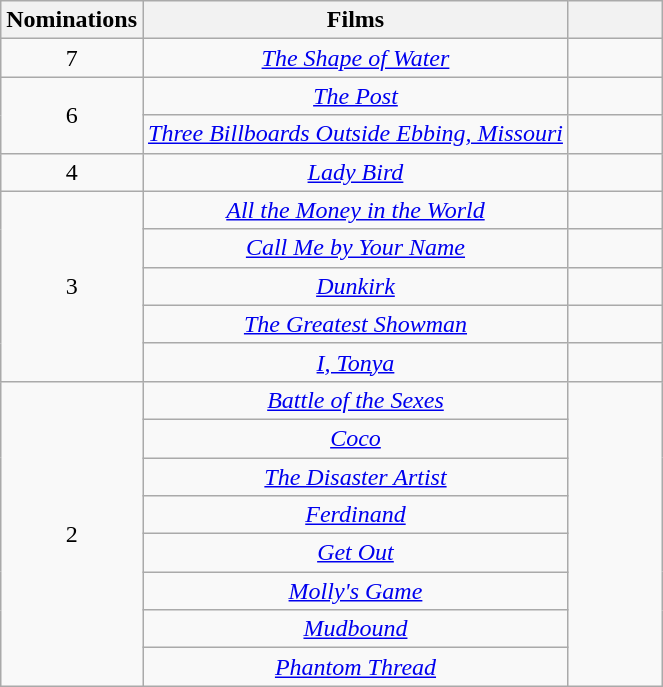<table class="wikitable" style="text-align: center">
<tr>
<th scope="col" style="width:55px;">Nominations</th>
<th scope="col" style="text-align:center;">Films</th>
<th scope="col" style="width:55px;"></th>
</tr>
<tr>
<td style="text-align:center">7</td>
<td><em><a href='#'>The Shape of Water</a></em></td>
<td></td>
</tr>
<tr>
<td rowspan="2" style="text-align:center">6</td>
<td><em><a href='#'>The Post</a></em></td>
<td></td>
</tr>
<tr>
<td><em><a href='#'>Three Billboards Outside Ebbing, Missouri</a></em></td>
<td></td>
</tr>
<tr>
<td style="text-align:center">4</td>
<td><em><a href='#'>Lady Bird</a></em></td>
<td></td>
</tr>
<tr>
<td rowspan="5" style="text-align:center">3</td>
<td><em><a href='#'>All the Money in the World</a></em></td>
<td></td>
</tr>
<tr>
<td><em><a href='#'>Call Me by Your Name</a></em></td>
<td></td>
</tr>
<tr>
<td><em><a href='#'>Dunkirk</a></em></td>
<td></td>
</tr>
<tr>
<td><em><a href='#'>The Greatest Showman</a></em></td>
<td></td>
</tr>
<tr>
<td><em><a href='#'>I, Tonya</a></em></td>
<td></td>
</tr>
<tr>
<td rowspan="8" style="text-align:center">2</td>
<td><em><a href='#'>Battle of the Sexes</a></em></td>
<td rowspan=8></td>
</tr>
<tr>
<td><em><a href='#'>Coco</a></em></td>
</tr>
<tr>
<td><em><a href='#'>The Disaster Artist</a></em></td>
</tr>
<tr>
<td><em><a href='#'>Ferdinand</a></em></td>
</tr>
<tr>
<td><em><a href='#'>Get Out</a></em></td>
</tr>
<tr>
<td><em><a href='#'>Molly's Game</a></em></td>
</tr>
<tr>
<td><em><a href='#'>Mudbound</a></em></td>
</tr>
<tr>
<td><em><a href='#'>Phantom Thread</a></em></td>
</tr>
</table>
